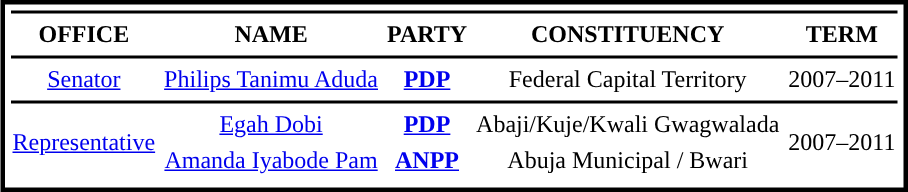<table cellpadding="1" cellspacing="4" style="margin:3px; border:3px solid #000000; text-align: center;">
<tr>
<td colspan="5" bgcolor="#000000"></td>
</tr>
<tr>
<td><strong>OFFICE</strong></td>
<td><strong>NAME</strong></td>
<td><strong>PARTY</strong></td>
<td><strong>CONSTITUENCY</strong></td>
<td><strong>TERM</strong></td>
</tr>
<tr>
<td colspan="5" bgcolor="#000000"></td>
</tr>
<tr>
<td><a href='#'>Senator</a></td>
<td><a href='#'>Philips Tanimu Aduda</a></td>
<td><strong><a href='#'>PDP</a></strong></td>
<td>Federal Capital Territory</td>
<td>2007–2011</td>
</tr>
<tr>
<td colspan="5" bgcolor="#000000"></td>
</tr>
<tr>
<td rowspan="2"><a href='#'>Representative</a></td>
<td><a href='#'>Egah Dobi</a></td>
<td><strong><a href='#'>PDP</a></strong></td>
<td>Abaji/Kuje/Kwali Gwagwalada</td>
<td rowspan="2">2007–2011</td>
</tr>
<tr>
<td><a href='#'>Amanda Iyabode Pam</a></td>
<td style="background:"><strong><a href='#'>ANPP</a></strong></td>
<td>Abuja Municipal / Bwari</td>
</tr>
<tr>
</tr>
</table>
